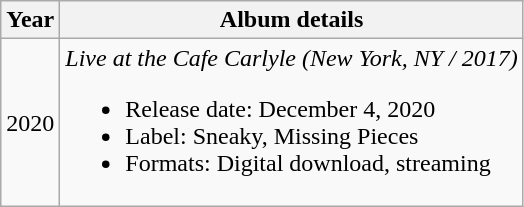<table class="wikitable" style="text-align:center;">
<tr>
<th>Year</th>
<th>Album details</th>
</tr>
<tr>
<td>2020</td>
<td style="text-align:left;"><em>Live at the Cafe Carlyle (New York, NY / 2017)</em><br><ul><li>Release date: December 4, 2020</li><li>Label: Sneaky, Missing Pieces</li><li>Formats: Digital download, streaming</li></ul></td>
</tr>
</table>
